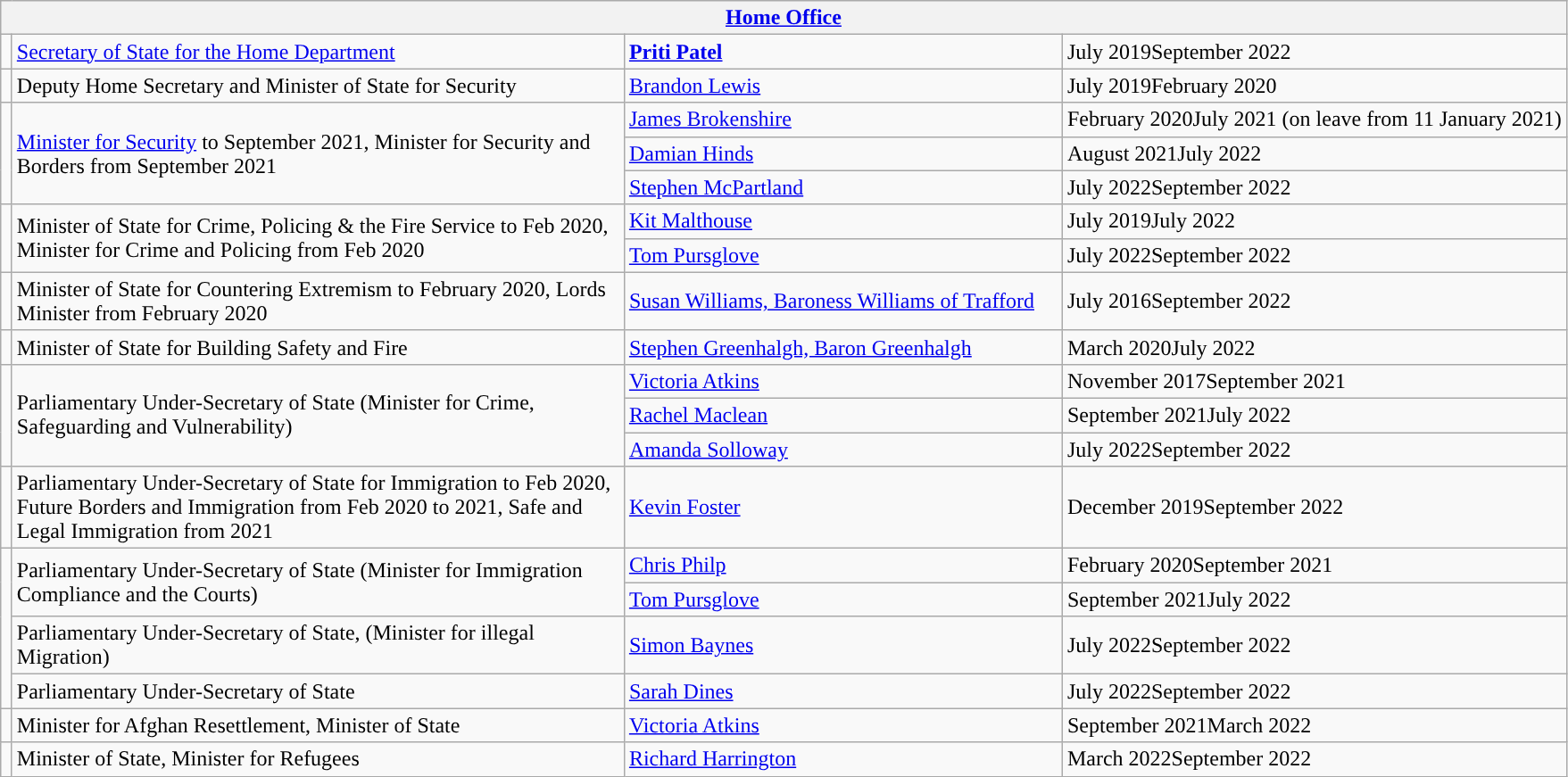<table class="wikitable">
<tr>
<th colspan="4"><a href='#'>Home Office</a></th>
</tr>
<tr>
<td style="width: 1px; background: "></td>
<td style="width: 450px;"><a href='#'>Secretary of State for the Home Department</a></td>
<td style="width: 320px;"><strong><a href='#'>Priti Patel</a></strong></td>
<td>July 2019September 2022</td>
</tr>
<tr>
<td style="background: "></td>
<td>Deputy Home Secretary and Minister of State for Security</td>
<td><a href='#'>Brandon Lewis</a></td>
<td>July 2019February 2020</td>
</tr>
<tr>
<td rowspan="3" style="background: "></td>
<td rowspan=3><a href='#'>Minister for Security</a> to September 2021, Minister for Security and Borders from September 2021</td>
<td><a href='#'>James Brokenshire</a></td>
<td>February 2020July 2021 (on leave from 11 January 2021)</td>
</tr>
<tr>
<td><a href='#'>Damian Hinds</a></td>
<td>August 2021July 2022</td>
</tr>
<tr>
<td><a href='#'>Stephen McPartland</a> <br></td>
<td>July 2022September 2022</td>
</tr>
<tr>
<td rowspan=2 style="background: "></td>
<td rowspan=2>Minister of State for Crime, Policing & the Fire Service to Feb 2020, Minister for Crime and Policing from Feb 2020</td>
<td><a href='#'>Kit Malthouse</a><br></td>
<td>July 2019July 2022<br></td>
</tr>
<tr>
<td><a href='#'>Tom Pursglove</a> <br></td>
<td>July 2022September 2022</td>
</tr>
<tr>
<td style="width: 1px; background: "></td>
<td>Minister of State for Countering Extremism to February 2020, Lords Minister from February 2020</td>
<td><a href='#'>Susan Williams, Baroness Williams of Trafford</a> <br></td>
<td>July 2016September 2022</td>
</tr>
<tr>
<td style="width: 1px; background: "></td>
<td>Minister of State for Building Safety and Fire</td>
<td><a href='#'>Stephen Greenhalgh, Baron Greenhalgh</a> <br></td>
<td>March 2020July 2022</td>
</tr>
<tr>
<td rowspan=3 style="background: "></td>
<td rowspan=3>Parliamentary Under-Secretary of State (Minister for Crime, Safeguarding and Vulnerability)</td>
<td><a href='#'>Victoria Atkins</a> <br></td>
<td>November 2017September 2021</td>
</tr>
<tr>
<td><a href='#'>Rachel Maclean</a></td>
<td>September 2021July 2022</td>
</tr>
<tr>
<td><a href='#'>Amanda Solloway</a> <br></td>
<td>July 2022September 2022</td>
</tr>
<tr>
<td style="width: 1px; background: "></td>
<td>Parliamentary Under-Secretary of State for Immigration to Feb 2020, Future Borders and Immigration from Feb 2020 to 2021, Safe and Legal Immigration from 2021</td>
<td><a href='#'>Kevin Foster</a></td>
<td>December 2019September 2022</td>
</tr>
<tr>
<td rowspan=4 style="width: 1px; background: "></td>
<td rowspan=2>Parliamentary Under-Secretary of State (Minister for Immigration Compliance and the Courts)</td>
<td><a href='#'>Chris Philp</a> <br></td>
<td>February 2020September 2021</td>
</tr>
<tr>
<td><a href='#'>Tom Pursglove</a></td>
<td>September 2021July 2022</td>
</tr>
<tr>
<td>Parliamentary Under-Secretary of State, (Minister for illegal Migration)</td>
<td><a href='#'>Simon Baynes</a> <br></td>
<td>July 2022September 2022</td>
</tr>
<tr>
<td>Parliamentary Under-Secretary of State</td>
<td><a href='#'>Sarah Dines</a></td>
<td>July 2022September 2022</td>
</tr>
<tr>
<td style="width: 1px; background: "></td>
<td>Minister for Afghan Resettlement, Minister of State</td>
<td><a href='#'>Victoria Atkins</a> </td>
<td>September 2021March 2022</td>
</tr>
<tr>
<td style="width: 1px; background: "></td>
<td>Minister of State, Minister for Refugees</td>
<td><a href='#'>Richard Harrington</a> </td>
<td>March 2022September 2022</td>
</tr>
</table>
